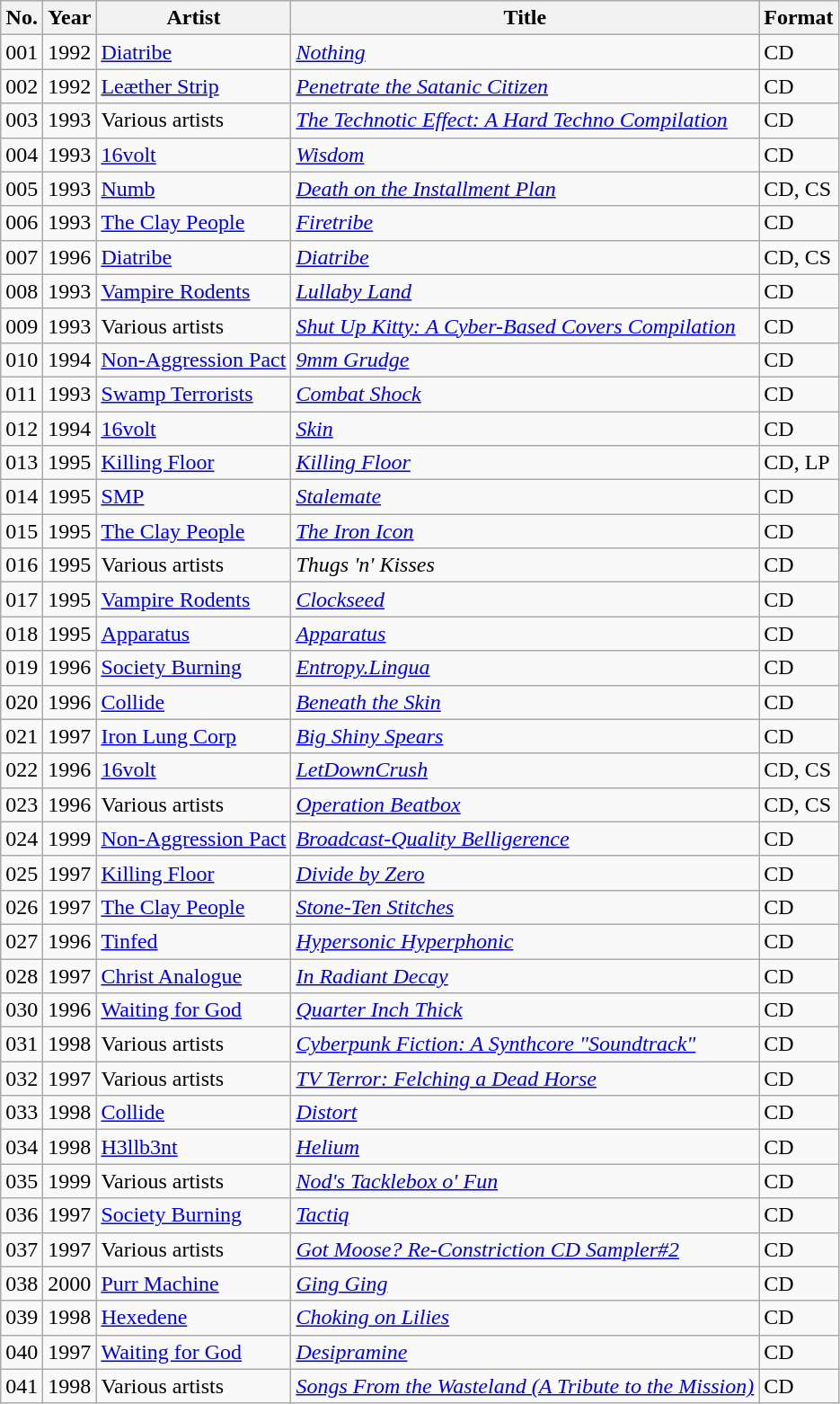<table class="wikitable sortable">
<tr>
<th>No.</th>
<th>Year</th>
<th>Artist</th>
<th>Title</th>
<th>Format</th>
</tr>
<tr>
<td>001</td>
<td>1992</td>
<td><a href='#'>Diatribe</a></td>
<td><em><a href='#'>Nothing</a></em></td>
<td>CD</td>
</tr>
<tr>
<td>002</td>
<td>1992</td>
<td><a href='#'>Leæther Strip</a></td>
<td><em><a href='#'>Penetrate the Satanic Citizen</a></em></td>
<td>CD</td>
</tr>
<tr>
<td>003</td>
<td>1993</td>
<td>Various artists</td>
<td><em><a href='#'>The Technotic Effect: A Hard Techno Compilation</a></em></td>
<td>CD</td>
</tr>
<tr>
<td>004</td>
<td>1993</td>
<td><a href='#'>16volt</a></td>
<td><em><a href='#'>Wisdom</a></em></td>
<td>CD</td>
</tr>
<tr>
<td>005</td>
<td>1993</td>
<td><a href='#'>Numb</a></td>
<td><em><a href='#'>Death on the Installment Plan</a></em></td>
<td>CD, CS</td>
</tr>
<tr>
<td>006</td>
<td>1993</td>
<td><a href='#'>The Clay People</a></td>
<td><em><a href='#'>Firetribe</a></em></td>
<td>CD</td>
</tr>
<tr>
<td>007</td>
<td>1996</td>
<td><a href='#'>Diatribe</a></td>
<td><em><a href='#'>Diatribe</a></em></td>
<td>CD, CS</td>
</tr>
<tr>
<td>008</td>
<td>1993</td>
<td><a href='#'>Vampire Rodents</a></td>
<td><em><a href='#'>Lullaby Land</a></em></td>
<td>CD</td>
</tr>
<tr>
<td>009</td>
<td>1993</td>
<td>Various artists</td>
<td><em><a href='#'>Shut Up Kitty: A Cyber-Based Covers Compilation</a></em></td>
<td>CD</td>
</tr>
<tr>
<td>010</td>
<td>1994</td>
<td><a href='#'>Non-Aggression Pact</a></td>
<td><em><a href='#'>9mm Grudge</a></em></td>
<td>CD</td>
</tr>
<tr>
<td>011</td>
<td>1993</td>
<td><a href='#'>Swamp Terrorists</a></td>
<td><em><a href='#'>Combat Shock</a></em></td>
<td>CD</td>
</tr>
<tr>
<td>012</td>
<td>1994</td>
<td><a href='#'>16volt</a></td>
<td><em><a href='#'>Skin</a></em></td>
<td>CD</td>
</tr>
<tr>
<td>013</td>
<td>1995</td>
<td><a href='#'>Killing Floor</a></td>
<td><em><a href='#'>Killing Floor</a></em></td>
<td>CD, LP</td>
</tr>
<tr>
<td>014</td>
<td>1995</td>
<td><a href='#'>SMP</a></td>
<td><em><a href='#'>Stalemate</a></em></td>
<td>CD</td>
</tr>
<tr>
<td>015</td>
<td>1995</td>
<td><a href='#'>The Clay People</a></td>
<td><em><a href='#'>The Iron Icon</a></em></td>
<td>CD</td>
</tr>
<tr>
<td>016</td>
<td>1995</td>
<td>Various artists</td>
<td><em>Thugs 'n' Kisses</em></td>
<td>CD</td>
</tr>
<tr>
<td>017</td>
<td>1995</td>
<td><a href='#'>Vampire Rodents</a></td>
<td><em><a href='#'>Clockseed</a></em></td>
<td>CD</td>
</tr>
<tr>
<td>018</td>
<td>1995</td>
<td><a href='#'>Apparatus</a></td>
<td><em><a href='#'>Apparatus</a></em></td>
<td>CD</td>
</tr>
<tr>
<td>019</td>
<td>1996</td>
<td><a href='#'>Society Burning</a></td>
<td><em><a href='#'>Entropy.Lingua</a></em></td>
<td>CD</td>
</tr>
<tr>
<td>020</td>
<td>1996</td>
<td><a href='#'>Collide</a></td>
<td><em><a href='#'>Beneath the Skin</a></em></td>
<td>CD</td>
</tr>
<tr>
<td>021</td>
<td>1997</td>
<td><a href='#'>Iron Lung Corp</a></td>
<td><em><a href='#'>Big Shiny Spears</a></em></td>
<td>CD</td>
</tr>
<tr>
<td>022</td>
<td>1996</td>
<td><a href='#'>16volt</a></td>
<td><em><a href='#'>LetDownCrush</a></em></td>
<td>CD, CS</td>
</tr>
<tr>
<td>023</td>
<td>1996</td>
<td>Various artists</td>
<td><em><a href='#'>Operation Beatbox</a></em></td>
<td>CD, CS</td>
</tr>
<tr>
<td>024</td>
<td>1999</td>
<td><a href='#'>Non-Aggression Pact</a></td>
<td><em><a href='#'>Broadcast-Quality Belligerence</a></em></td>
<td>CD</td>
</tr>
<tr>
<td>025</td>
<td>1997</td>
<td><a href='#'>Killing Floor</a></td>
<td><em><a href='#'>Divide by Zero</a></em></td>
<td>CD</td>
</tr>
<tr>
<td>026</td>
<td>1997</td>
<td><a href='#'>The Clay People</a></td>
<td><em><a href='#'>Stone-Ten Stitches</a></em></td>
<td>CD</td>
</tr>
<tr>
<td>027</td>
<td>1996</td>
<td><a href='#'>Tinfed</a></td>
<td><em><a href='#'>Hypersonic Hyperphonic</a></em></td>
<td>CD</td>
</tr>
<tr>
<td>028</td>
<td>1997</td>
<td><a href='#'>Christ Analogue</a></td>
<td><em><a href='#'>In Radiant Decay</a></em></td>
<td>CD</td>
</tr>
<tr>
<td>030</td>
<td>1996</td>
<td><a href='#'>Waiting for God</a></td>
<td><em><a href='#'>Quarter Inch Thick</a></em></td>
<td>CD</td>
</tr>
<tr>
<td>031</td>
<td>1998</td>
<td>Various artists</td>
<td><em><a href='#'>Cyberpunk Fiction: A Synthcore "Soundtrack"</a></em></td>
<td>CD</td>
</tr>
<tr>
<td>032</td>
<td>1997</td>
<td>Various artists</td>
<td><em><a href='#'>TV Terror: Felching a Dead Horse</a></em></td>
<td>CD</td>
</tr>
<tr>
<td>033</td>
<td>1998</td>
<td><a href='#'>Collide</a></td>
<td><em><a href='#'>Distort</a></em></td>
<td>CD</td>
</tr>
<tr>
<td>034</td>
<td>1998</td>
<td><a href='#'>H3llb3nt</a></td>
<td><em><a href='#'>Helium</a></em></td>
<td>CD</td>
</tr>
<tr>
<td>035</td>
<td>1999</td>
<td>Various artists</td>
<td><em><a href='#'>Nod's Tacklebox o' Fun</a></em></td>
<td>CD</td>
</tr>
<tr>
<td>036</td>
<td>1997</td>
<td><a href='#'>Society Burning</a></td>
<td><em><a href='#'>Tactiq</a></em></td>
<td>CD</td>
</tr>
<tr>
<td>037</td>
<td>1997</td>
<td>Various artists</td>
<td><em><a href='#'>Got Moose? Re-Constriction CD Sampler#2</a></em></td>
<td>CD</td>
</tr>
<tr>
<td>038</td>
<td>2000</td>
<td><a href='#'>Purr Machine</a></td>
<td><em><a href='#'>Ging Ging</a></em></td>
<td>CD</td>
</tr>
<tr>
<td>039</td>
<td>1998</td>
<td><a href='#'>Hexedene</a></td>
<td><em><a href='#'>Choking on Lilies</a></em></td>
<td>CD</td>
</tr>
<tr>
<td>040</td>
<td>1997</td>
<td><a href='#'>Waiting for God</a></td>
<td><em><a href='#'>Desipramine</a></em></td>
<td>CD</td>
</tr>
<tr>
<td>041</td>
<td>1998</td>
<td>Various artists</td>
<td><em><a href='#'>Songs From the Wasteland (A Tribute to the Mission)</a></em></td>
<td>CD</td>
</tr>
</table>
